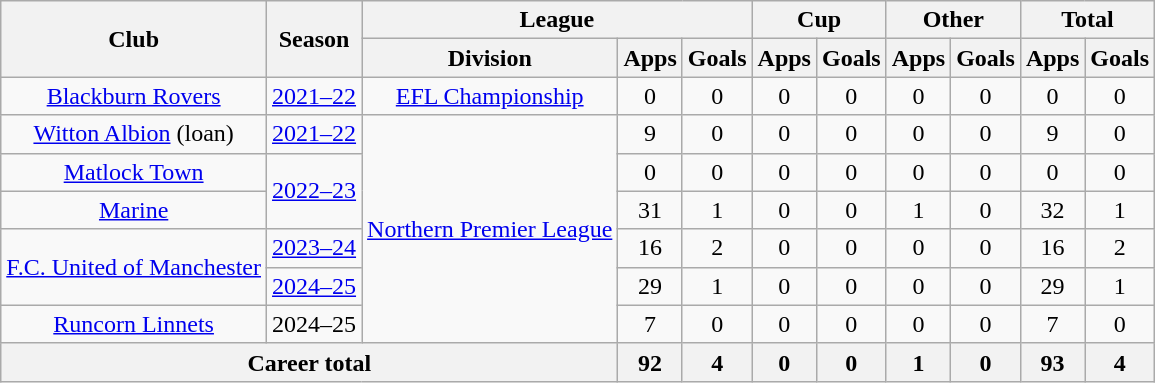<table class="wikitable" style="text-align: center">
<tr>
<th rowspan="2">Club</th>
<th rowspan="2">Season</th>
<th colspan="3">League</th>
<th colspan="2">Cup</th>
<th colspan="2">Other</th>
<th colspan="2">Total</th>
</tr>
<tr>
<th>Division</th>
<th>Apps</th>
<th>Goals</th>
<th>Apps</th>
<th>Goals</th>
<th>Apps</th>
<th>Goals</th>
<th>Apps</th>
<th>Goals</th>
</tr>
<tr>
<td><a href='#'>Blackburn Rovers</a></td>
<td><a href='#'>2021–22</a></td>
<td><a href='#'>EFL Championship</a></td>
<td>0</td>
<td>0</td>
<td>0</td>
<td>0</td>
<td>0</td>
<td>0</td>
<td>0</td>
<td>0</td>
</tr>
<tr>
<td><a href='#'>Witton Albion</a> (loan)</td>
<td><a href='#'>2021–22</a></td>
<td rowspan="6"><a href='#'>Northern Premier League</a></td>
<td>9</td>
<td>0</td>
<td>0</td>
<td>0</td>
<td>0</td>
<td>0</td>
<td>9</td>
<td>0</td>
</tr>
<tr>
<td><a href='#'>Matlock Town</a></td>
<td rowspan="2"><a href='#'>2022–23</a></td>
<td>0</td>
<td>0</td>
<td>0</td>
<td>0</td>
<td>0</td>
<td>0</td>
<td>0</td>
<td>0</td>
</tr>
<tr>
<td><a href='#'>Marine</a></td>
<td>31</td>
<td>1</td>
<td>0</td>
<td>0</td>
<td>1</td>
<td>0</td>
<td>32</td>
<td>1</td>
</tr>
<tr>
<td rowspan="2"><a href='#'>F.C. United of Manchester</a></td>
<td rowspan="1"><a href='#'>2023–24</a></td>
<td>16</td>
<td>2</td>
<td>0</td>
<td>0</td>
<td>0</td>
<td>0</td>
<td>16</td>
<td>2</td>
</tr>
<tr>
<td rowspan="1"><a href='#'>2024–25</a></td>
<td>29</td>
<td>1</td>
<td>0</td>
<td>0</td>
<td>0</td>
<td>0</td>
<td>29</td>
<td>1</td>
</tr>
<tr>
<td rowspan="1"><a href='#'>Runcorn Linnets</a></td>
<td rowspan="1">2024–25</td>
<td>7</td>
<td>0</td>
<td>0</td>
<td>0</td>
<td>0</td>
<td>0</td>
<td>7</td>
<td>0</td>
</tr>
<tr>
<th colspan="3"><strong>Career total</strong></th>
<th>92</th>
<th>4</th>
<th>0</th>
<th>0</th>
<th>1</th>
<th>0</th>
<th>93</th>
<th>4</th>
</tr>
</table>
